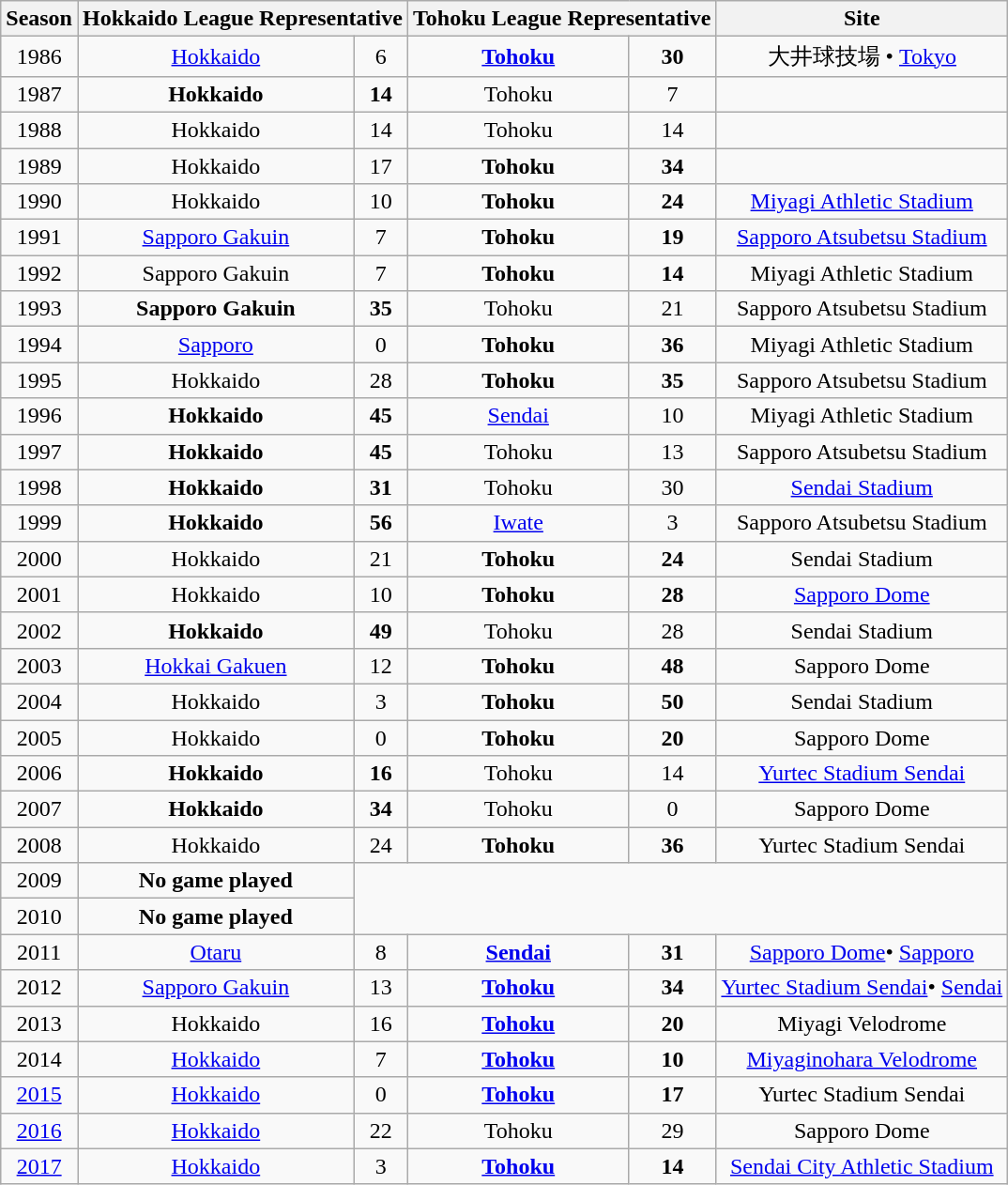<table class="wikitable" style="text-align:center;">
<tr>
<th>Season</th>
<th colspan="2">Hokkaido League Representative</th>
<th colspan="2">Tohoku League Representative</th>
<th>Site</th>
</tr>
<tr>
<td>1986</td>
<td><a href='#'>Hokkaido</a></td>
<td>6</td>
<td><strong><a href='#'>Tohoku</a></strong></td>
<td><strong>30</strong></td>
<td>大井球技場 • <a href='#'>Tokyo</a></td>
</tr>
<tr>
<td>1987</td>
<td><strong>Hokkaido</strong></td>
<td><strong>14</strong></td>
<td>Tohoku</td>
<td>7</td>
<td></td>
</tr>
<tr>
<td>1988</td>
<td>Hokkaido</td>
<td>14</td>
<td>Tohoku</td>
<td>14</td>
<td></td>
</tr>
<tr>
<td>1989</td>
<td>Hokkaido</td>
<td>17</td>
<td><strong>Tohoku</strong></td>
<td><strong>34</strong></td>
<td></td>
</tr>
<tr>
<td>1990</td>
<td>Hokkaido</td>
<td>10</td>
<td><strong>Tohoku</strong></td>
<td><strong>24</strong></td>
<td><a href='#'>Miyagi Athletic Stadium</a></td>
</tr>
<tr>
<td>1991</td>
<td><a href='#'>Sapporo Gakuin</a></td>
<td>7</td>
<td><strong>Tohoku</strong></td>
<td><strong>19</strong></td>
<td><a href='#'>Sapporo Atsubetsu Stadium</a></td>
</tr>
<tr>
<td>1992</td>
<td>Sapporo Gakuin</td>
<td>7</td>
<td><strong>Tohoku</strong></td>
<td><strong>14</strong></td>
<td>Miyagi Athletic Stadium</td>
</tr>
<tr>
<td>1993</td>
<td><strong>Sapporo Gakuin</strong></td>
<td><strong>35</strong></td>
<td>Tohoku</td>
<td>21</td>
<td>Sapporo Atsubetsu Stadium</td>
</tr>
<tr>
<td>1994</td>
<td><a href='#'>Sapporo</a></td>
<td>0</td>
<td><strong>Tohoku</strong></td>
<td><strong>36</strong></td>
<td>Miyagi Athletic Stadium</td>
</tr>
<tr>
<td>1995</td>
<td>Hokkaido</td>
<td>28</td>
<td><strong>Tohoku</strong></td>
<td><strong>35</strong></td>
<td>Sapporo Atsubetsu Stadium</td>
</tr>
<tr>
<td>1996</td>
<td><strong>Hokkaido</strong></td>
<td><strong>45</strong></td>
<td><a href='#'>Sendai</a></td>
<td>10</td>
<td>Miyagi Athletic Stadium</td>
</tr>
<tr>
<td>1997</td>
<td><strong>Hokkaido</strong></td>
<td><strong>45</strong></td>
<td>Tohoku</td>
<td>13</td>
<td>Sapporo Atsubetsu Stadium</td>
</tr>
<tr>
<td>1998</td>
<td><strong>Hokkaido</strong></td>
<td><strong>31</strong></td>
<td>Tohoku</td>
<td>30</td>
<td><a href='#'>Sendai Stadium</a></td>
</tr>
<tr>
<td>1999</td>
<td><strong>Hokkaido</strong></td>
<td><strong>56</strong></td>
<td><a href='#'>Iwate</a></td>
<td>3</td>
<td>Sapporo Atsubetsu Stadium</td>
</tr>
<tr>
<td>2000</td>
<td>Hokkaido</td>
<td>21</td>
<td><strong>Tohoku</strong></td>
<td><strong>24</strong></td>
<td>Sendai Stadium</td>
</tr>
<tr>
<td>2001</td>
<td>Hokkaido</td>
<td>10</td>
<td><strong>Tohoku</strong></td>
<td><strong>28</strong></td>
<td><a href='#'>Sapporo Dome</a></td>
</tr>
<tr>
<td>2002</td>
<td><strong>Hokkaido</strong></td>
<td><strong>49</strong></td>
<td>Tohoku</td>
<td>28</td>
<td>Sendai Stadium</td>
</tr>
<tr>
<td>2003</td>
<td><a href='#'>Hokkai Gakuen</a></td>
<td>12</td>
<td><strong>Tohoku</strong></td>
<td><strong>48</strong></td>
<td>Sapporo Dome</td>
</tr>
<tr>
<td>2004</td>
<td>Hokkaido</td>
<td>3</td>
<td><strong>Tohoku</strong></td>
<td><strong>50</strong></td>
<td>Sendai Stadium</td>
</tr>
<tr>
<td>2005</td>
<td>Hokkaido</td>
<td>0</td>
<td><strong>Tohoku</strong></td>
<td><strong>20</strong></td>
<td>Sapporo Dome</td>
</tr>
<tr>
<td>2006</td>
<td><strong>Hokkaido</strong></td>
<td><strong>16</strong></td>
<td>Tohoku</td>
<td>14</td>
<td><a href='#'>Yurtec Stadium Sendai</a></td>
</tr>
<tr>
<td>2007</td>
<td><strong>Hokkaido</strong></td>
<td><strong>34</strong></td>
<td>Tohoku</td>
<td>0</td>
<td>Sapporo Dome</td>
</tr>
<tr>
<td>2008</td>
<td>Hokkaido</td>
<td>24</td>
<td><strong>Tohoku</strong></td>
<td><strong>36</strong></td>
<td>Yurtec Stadium Sendai</td>
</tr>
<tr>
<td>2009</td>
<td><strong>No game played</strong></td>
</tr>
<tr>
<td>2010</td>
<td><strong>No game played</strong></td>
</tr>
<tr>
<td>2011</td>
<td><a href='#'>Otaru</a></td>
<td>8</td>
<td><strong><a href='#'>Sendai</a></strong></td>
<td><strong>31</strong></td>
<td><a href='#'>Sapporo Dome</a>• <a href='#'>Sapporo</a></td>
</tr>
<tr>
<td>2012</td>
<td><a href='#'>Sapporo Gakuin</a></td>
<td>13</td>
<td><strong><a href='#'>Tohoku</a></strong></td>
<td><strong>34</strong></td>
<td><a href='#'>Yurtec Stadium Sendai</a>• <a href='#'>Sendai</a></td>
</tr>
<tr>
<td>2013</td>
<td>Hokkaido</td>
<td>16</td>
<td><strong><a href='#'>Tohoku</a></strong></td>
<td><strong>20</strong></td>
<td>Miyagi Velodrome </td>
</tr>
<tr>
<td>2014</td>
<td><a href='#'>Hokkaido</a></td>
<td>7</td>
<td><strong><a href='#'>Tohoku</a></strong></td>
<td><strong>10</strong></td>
<td><a href='#'>Miyaginohara Velodrome</a></td>
</tr>
<tr>
<td><a href='#'>2015</a></td>
<td><a href='#'>Hokkaido</a></td>
<td>0</td>
<td><strong><a href='#'>Tohoku</a></strong></td>
<td><strong>17</strong></td>
<td>Yurtec Stadium Sendai</td>
</tr>
<tr>
<td><a href='#'>2016</a></td>
<td><a href='#'>Hokkaido</a></td>
<td>22</td>
<td>Tohoku</td>
<td>29</td>
<td>Sapporo Dome</td>
</tr>
<tr>
<td><a href='#'>2017</a></td>
<td><a href='#'>Hokkaido</a></td>
<td>3</td>
<td><strong><a href='#'>Tohoku</a></strong></td>
<td><strong>14</strong></td>
<td><a href='#'>Sendai City Athletic Stadium</a></td>
</tr>
</table>
